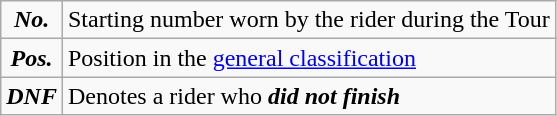<table class="wikitable">
<tr>
<td align=center><strong><em>No.</em></strong></td>
<td>Starting number worn by the rider during the Tour</td>
</tr>
<tr>
<td align=center><strong><em>Pos.</em></strong></td>
<td>Position in the <a href='#'>general classification</a></td>
</tr>
<tr>
<td align=center><strong><em>DNF</em></strong></td>
<td>Denotes a rider who <strong><em>did not finish</em></strong></td>
</tr>
</table>
